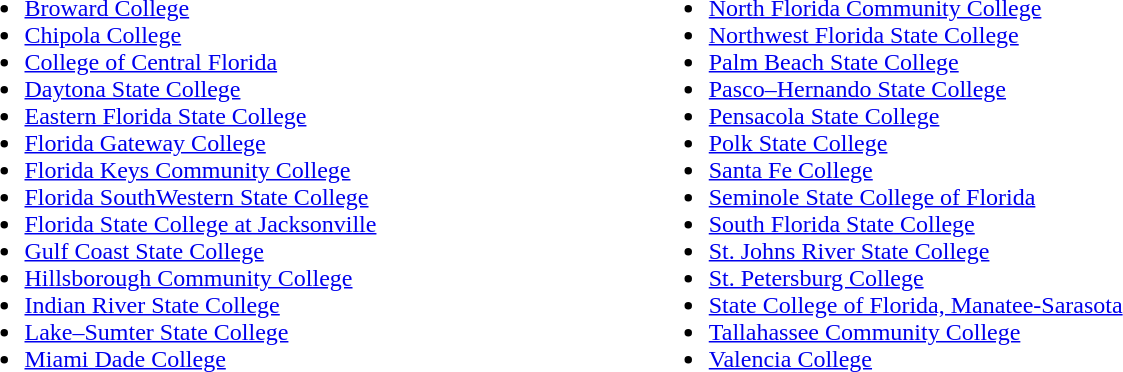<table>
<tr>
<td valign="top" width=35%><br><ul><li><a href='#'>Broward College</a></li><li><a href='#'>Chipola College</a></li><li><a href='#'>College of Central Florida</a></li><li><a href='#'>Daytona State College</a></li><li><a href='#'>Eastern Florida State College</a></li><li><a href='#'>Florida Gateway College</a></li><li><a href='#'>Florida Keys Community College</a></li><li><a href='#'>Florida SouthWestern State College</a></li><li><a href='#'>Florida State College at Jacksonville</a></li><li><a href='#'>Gulf Coast State College</a></li><li><a href='#'>Hillsborough Community College</a></li><li><a href='#'>Indian River State College</a></li><li><a href='#'>Lake–Sumter State College</a></li><li><a href='#'>Miami Dade College</a></li></ul></td>
<td valign="top" width=35%><br><ul><li><a href='#'>North Florida Community College</a></li><li><a href='#'>Northwest Florida State College</a></li><li><a href='#'>Palm Beach State College</a></li><li><a href='#'>Pasco–Hernando State College</a></li><li><a href='#'>Pensacola State College</a></li><li><a href='#'>Polk State College</a></li><li><a href='#'>Santa Fe College</a></li><li><a href='#'>Seminole State College of Florida</a></li><li><a href='#'>South Florida State College</a></li><li><a href='#'>St. Johns River State College</a></li><li><a href='#'>St. Petersburg College</a></li><li><a href='#'>State College of Florida, Manatee-Sarasota</a></li><li><a href='#'>Tallahassee Community College</a></li><li><a href='#'>Valencia College</a></li></ul></td>
</tr>
</table>
